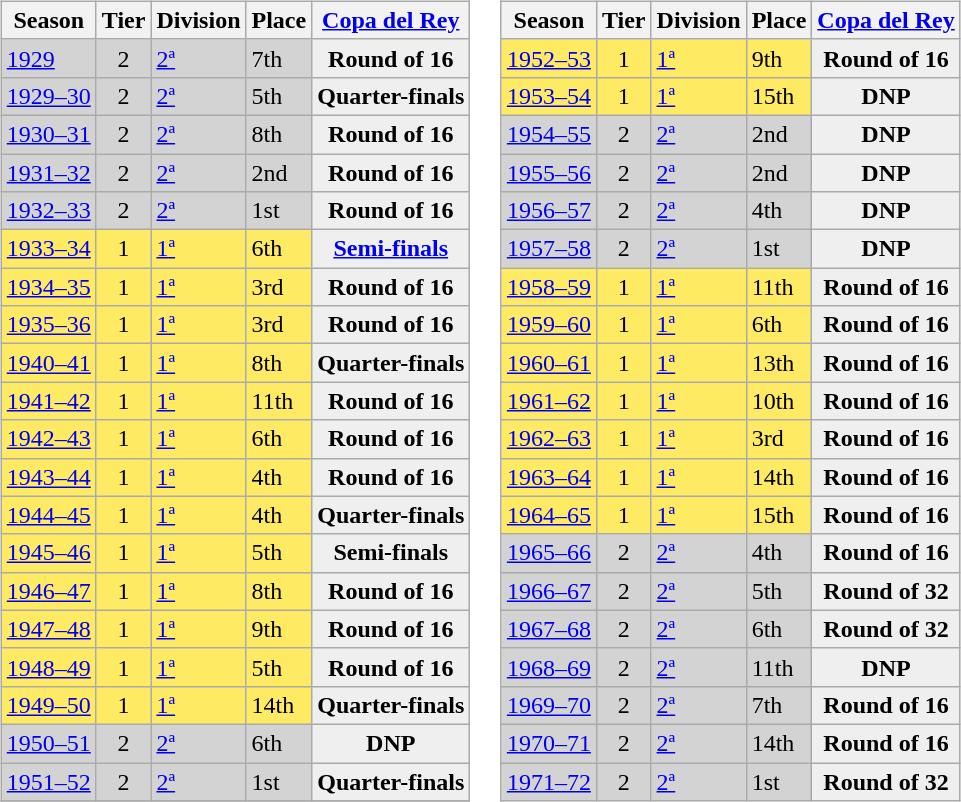<table>
<tr>
<td style="vertical-align:top;"><br><table class="wikitable">
<tr style="background:#f0f6fa;">
<th>Season</th>
<th>Tier</th>
<th>Division</th>
<th>Place</th>
<th><a href='#'>Copa del Rey</a></th>
</tr>
<tr>
<td style="background:#D3D3D3;"><a href='#'>1929</a></td>
<td style="background:#D3D3D3;" align="center">2</td>
<td style="background:#D3D3D3;"><a href='#'>2ª</a></td>
<td style="background:#D3D3D3;">7th</td>
<th style="background:#efefef;" align="center">Round of 16</th>
</tr>
<tr>
<td style="background:#D3D3D3;"><a href='#'>1929–30</a></td>
<td style="background:#D3D3D3;" align="center">2</td>
<td style="background:#D3D3D3;"><a href='#'>2ª</a></td>
<td style="background:#D3D3D3;">5th</td>
<th style="background:#efefef;" align="center">Quarter-finals</th>
</tr>
<tr>
<td style="background:#D3D3D3;"><a href='#'>1930–31</a></td>
<td style="background:#D3D3D3;" align="center">2</td>
<td style="background:#D3D3D3;"><a href='#'>2ª</a></td>
<td style="background:#D3D3D3;">8th</td>
<th style="background:#efefef;" align="center">Round of 16</th>
</tr>
<tr>
<td style="background:#D3D3D3;"><a href='#'>1931–32</a></td>
<td style="background:#D3D3D3;" align="center">2</td>
<td style="background:#D3D3D3;"><a href='#'>2ª</a></td>
<td style="background:#D3D3D3;">2nd</td>
<th style="background:#efefef;" align="center">Round of 16</th>
</tr>
<tr>
<td style="background:#D3D3D3;"><a href='#'>1932–33</a></td>
<td style="background:#D3D3D3;" align="center">2</td>
<td style="background:#D3D3D3;"><a href='#'>2ª</a></td>
<td style="background:#D3D3D3;">1st</td>
<th style="background:#efefef;" align="center">Round of 16</th>
</tr>
<tr>
<td style="background:#FFEA64;"><a href='#'>1933–34</a></td>
<td style="background:#FFEA64;" align="center">1</td>
<td style="background:#FFEA64;"><a href='#'>1ª</a></td>
<td style="background:#FFEA64;">6th</td>
<th style="background:#efefef;" align="center"><a href='#'>Semi-finals</a></th>
</tr>
<tr>
<td style="background:#FFEA64;"><a href='#'>1934–35</a></td>
<td style="background:#FFEA64;" align="center">1</td>
<td style="background:#FFEA64;"><a href='#'>1ª</a></td>
<td style="background:#FFEA64;">3rd</td>
<th style="background:#efefef;" align="center">Round of 16</th>
</tr>
<tr>
<td style="background:#FFEA64;"><a href='#'>1935–36</a></td>
<td style="background:#FFEA64;" align="center">1</td>
<td style="background:#FFEA64;"><a href='#'>1ª</a></td>
<td style="background:#FFEA64;">3rd</td>
<th style="background:#efefef;" align="center">Round of 16</th>
</tr>
<tr>
<td style="background:#FFEA64;"><a href='#'>1940–41</a></td>
<td style="background:#FFEA64;" align="center">1</td>
<td style="background:#FFEA64;"><a href='#'>1ª</a></td>
<td style="background:#FFEA64;">8th</td>
<th style="background:#efefef;" align="center">Quarter-finals</th>
</tr>
<tr>
<td style="background:#FFEA64;"><a href='#'>1941–42</a></td>
<td style="background:#FFEA64;" align="center">1</td>
<td style="background:#FFEA64;"><a href='#'>1ª</a></td>
<td style="background:#FFEA64;">11th</td>
<th style="background:#efefef;" align="center">Round of 16</th>
</tr>
<tr>
<td style="background:#FFEA64;"><a href='#'>1942–43</a></td>
<td style="background:#FFEA64;" align="center">1</td>
<td style="background:#FFEA64;"><a href='#'>1ª</a></td>
<td style="background:#FFEA64;">6th</td>
<th style="background:#efefef;" align="center">Round of 16</th>
</tr>
<tr>
<td style="background:#FFEA64;"><a href='#'>1943–44</a></td>
<td style="background:#FFEA64;" align="center">1</td>
<td style="background:#FFEA64;"><a href='#'>1ª</a></td>
<td style="background:#FFEA64;">4th</td>
<th style="background:#efefef;" align="center">Round of 16</th>
</tr>
<tr>
<td style="background:#FFEA64;"><a href='#'>1944–45</a></td>
<td style="background:#FFEA64;" align="center">1</td>
<td style="background:#FFEA64;"><a href='#'>1ª</a></td>
<td style="background:#FFEA64;">4th</td>
<th style="background:#efefef;" align="center">Quarter-finals</th>
</tr>
<tr>
<td style="background:#FFEA64;"><a href='#'>1945–46</a></td>
<td style="background:#FFEA64;" align="center">1</td>
<td style="background:#FFEA64;"><a href='#'>1ª</a></td>
<td style="background:#FFEA64;">5th</td>
<th style="background:#efefef;" align="center">Semi-finals</th>
</tr>
<tr>
<td style="background:#FFEA64;"><a href='#'>1946–47</a></td>
<td style="background:#FFEA64;" align="center">1</td>
<td style="background:#FFEA64;"><a href='#'>1ª</a></td>
<td style="background:#FFEA64;">8th</td>
<th style="background:#efefef;" align="center">Round of 16</th>
</tr>
<tr>
<td style="background:#FFEA64;"><a href='#'>1947–48</a></td>
<td style="background:#FFEA64;" align="center">1</td>
<td style="background:#FFEA64;"><a href='#'>1ª</a></td>
<td style="background:#FFEA64;">9th</td>
<th style="background:#efefef;" align="center">Round of 16</th>
</tr>
<tr>
<td style="background:#FFEA64;" align="center"><a href='#'>1948–49</a></td>
<td style="background:#FFEA64;" align="center">1</td>
<td style="background:#FFEA64;"><a href='#'>1ª</a></td>
<td style="background:#FFEA64;">5th</td>
<th style="background:#efefef;" align="center">Round of 16</th>
</tr>
<tr>
<td style="background:#FFEA64;"><a href='#'>1949–50</a></td>
<td style="background:#FFEA64;" align="center">1</td>
<td style="background:#FFEA64;"><a href='#'>1ª</a></td>
<td style="background:#FFEA64;">14th</td>
<th style="background:#efefef;" align="center">Quarter-finals</th>
</tr>
<tr>
<td style="background:#D3D3D3;"><a href='#'>1950–51</a></td>
<td style="background:#D3D3D3;" align="center">2</td>
<td style="background:#D3D3D3;"><a href='#'>2ª</a></td>
<td style="background:#D3D3D3;">6th</td>
<th style="background:#efefef;" align="center">DNP</th>
</tr>
<tr>
<td style="background:#D3D3D3;"><a href='#'>1951–52</a></td>
<td style="background:#D3D3D3;" align="center">2</td>
<td style="background:#D3D3D3;"><a href='#'>2ª</a></td>
<td style="background:#D3D3D3;">1st</td>
<th style="background:#efefef;" align="center">Quarter-finals</th>
</tr>
<tr>
</tr>
</table>
</td>
<td style="vertical-align:top;"><br><table class="wikitable">
<tr style="background:#f0f6fa;">
<th>Season</th>
<th>Tier</th>
<th>Division</th>
<th>Place</th>
<th><a href='#'>Copa del Rey</a></th>
</tr>
<tr>
<td style="background:#FFEA64;"><a href='#'>1952–53</a></td>
<td style="background:#FFEA64;" align="center">1</td>
<td style="background:#FFEA64;"><a href='#'>1ª</a></td>
<td style="background:#FFEA64;">9th</td>
<th style="background:#efefef;" align="center">Round of 16</th>
</tr>
<tr>
<td style="background:#FFEA64;"><a href='#'>1953–54</a></td>
<td style="background:#FFEA64;" align="center">1</td>
<td style="background:#FFEA64;"><a href='#'>1ª</a></td>
<td style="background:#FFEA64;">15th</td>
<th style="background:#efefef;" align="center">DNP</th>
</tr>
<tr>
<td style="background:#D3D3D3;"><a href='#'>1954–55</a></td>
<td style="background:#D3D3D3;" align="center">2</td>
<td style="background:#D3D3D3;"><a href='#'>2ª</a></td>
<td style="background:#D3D3D3;">2nd</td>
<th style="background:#efefef;" align="center">DNP</th>
</tr>
<tr>
<td style="background:#D3D3D3;"><a href='#'>1955–56</a></td>
<td style="background:#D3D3D3;" align="center">2</td>
<td style="background:#D3D3D3;"><a href='#'>2ª</a></td>
<td style="background:#D3D3D3;">2nd</td>
<th style="background:#efefef;" align="center">DNP</th>
</tr>
<tr>
<td style="background:#D3D3D3;"><a href='#'>1956–57</a></td>
<td style="background:#D3D3D3;" align="center">2</td>
<td style="background:#D3D3D3;"><a href='#'>2ª</a></td>
<td style="background:#D3D3D3;">4th</td>
<th style="background:#efefef;" align="center">DNP</th>
</tr>
<tr>
<td style="background:#D3D3D3;"><a href='#'>1957–58</a></td>
<td style="background:#D3D3D3;" align="center">2</td>
<td style="background:#D3D3D3;"><a href='#'>2ª</a></td>
<td style="background:#D3D3D3;">1st</td>
<th style="background:#efefef;" align="center">DNP</th>
</tr>
<tr>
<td style="background:#FFEA64;"><a href='#'>1958–59</a></td>
<td style="background:#FFEA64;" align="center">1</td>
<td style="background:#FFEA64;"><a href='#'>1ª</a></td>
<td style="background:#FFEA64;">11th</td>
<th style="background:#efefef;" align="center">Round of 16</th>
</tr>
<tr>
<td style="background:#FFEA64;"><a href='#'>1959–60</a></td>
<td style="background:#FFEA64;" align="center">1</td>
<td style="background:#FFEA64;"><a href='#'>1ª</a></td>
<td style="background:#FFEA64;">6th</td>
<th style="background:#efefef;" align="center">Round of 16</th>
</tr>
<tr>
<td style="background:#FFEA64;"><a href='#'>1960–61</a></td>
<td style="background:#FFEA64;" align="center">1</td>
<td style="background:#FFEA64;"><a href='#'>1ª</a></td>
<td style="background:#FFEA64;">13th</td>
<th style="background:#efefef;" align="center">Round of 16</th>
</tr>
<tr>
<td style="background:#FFEA64;"><a href='#'>1961–62</a></td>
<td style="background:#FFEA64;" align="center">1</td>
<td style="background:#FFEA64;"><a href='#'>1ª</a></td>
<td style="background:#FFEA64;">10th</td>
<th style="background:#efefef;" align="center">Round of 16</th>
</tr>
<tr>
<td style="background:#FFEA64;"><a href='#'>1962–63</a></td>
<td style="background:#FFEA64;" align="center">1</td>
<td style="background:#FFEA64;"><a href='#'>1ª</a></td>
<td style="background:#FFEA64;">3rd</td>
<th style="background:#efefef;" align="center">Round of 16</th>
</tr>
<tr>
<td style="background:#FFEA64;"><a href='#'>1963–64</a></td>
<td style="background:#FFEA64;" align="center">1</td>
<td style="background:#FFEA64;"><a href='#'>1ª</a></td>
<td style="background:#FFEA64;">14th</td>
<th style="background:#efefef;" align="center">Round of 16</th>
</tr>
<tr>
<td style="background:#FFEA64;"><a href='#'>1964–65</a></td>
<td style="background:#FFEA64;" align="center">1</td>
<td style="background:#FFEA64;"><a href='#'>1ª</a></td>
<td style="background:#FFEA64;">15th</td>
<th style="background:#efefef;" align="center">Round of 16</th>
</tr>
<tr>
<td style="background:#D3D3D3;"><a href='#'>1965–66</a></td>
<td style="background:#D3D3D3;" align="center">2</td>
<td style="background:#D3D3D3;"><a href='#'>2ª</a></td>
<td style="background:#D3D3D3;">4th</td>
<th style="background:#efefef;" align="center">Round of 16</th>
</tr>
<tr>
<td style="background:#D3D3D3;"><a href='#'>1966–67</a></td>
<td style="background:#D3D3D3;" align="center">2</td>
<td style="background:#D3D3D3;"><a href='#'>2ª</a></td>
<td style="background:#D3D3D3;">5th</td>
<th style="background:#efefef;" align="center">Round of 32</th>
</tr>
<tr>
<td style="background:#D3D3D3;"><a href='#'>1967–68</a></td>
<td style="background:#D3D3D3;" align="center">2</td>
<td style="background:#D3D3D3;"><a href='#'>2ª</a></td>
<td style="background:#D3D3D3;">6th</td>
<th style="background:#efefef;" align="center">Round of 32</th>
</tr>
<tr>
<td style="background:#D3D3D3;"><a href='#'>1968–69</a></td>
<td style="background:#D3D3D3;" align="center">2</td>
<td style="background:#D3D3D3;"><a href='#'>2ª</a></td>
<td style="background:#D3D3D3;">11th</td>
<th style="background:#efefef;" align="center">DNP</th>
</tr>
<tr>
<td style="background:#D3D3D3;"><a href='#'>1969–70</a></td>
<td style="background:#D3D3D3;" align="center">2</td>
<td style="background:#D3D3D3;"><a href='#'>2ª</a></td>
<td style="background:#D3D3D3;">7th</td>
<th style="background:#efefef;" align="center">Round of 16</th>
</tr>
<tr>
<td style="background:#D3D3D3;"><a href='#'>1970–71</a></td>
<td style="background:#D3D3D3;" align="center">2</td>
<td style="background:#D3D3D3;"><a href='#'>2ª</a></td>
<td style="background:#D3D3D3;">14th</td>
<th style="background:#efefef;" align="center">Round of 16</th>
</tr>
<tr>
<td style="background:#D3D3D3;"><a href='#'>1971–72</a></td>
<td style="background:#D3D3D3;" align="center">2</td>
<td style="background:#D3D3D3;"><a href='#'>2ª</a></td>
<td style="background:#D3D3D3;">1st</td>
<th style="background:#efefef;" align="center">Round of 32</th>
</tr>
</table>
</td>
</tr>
</table>
